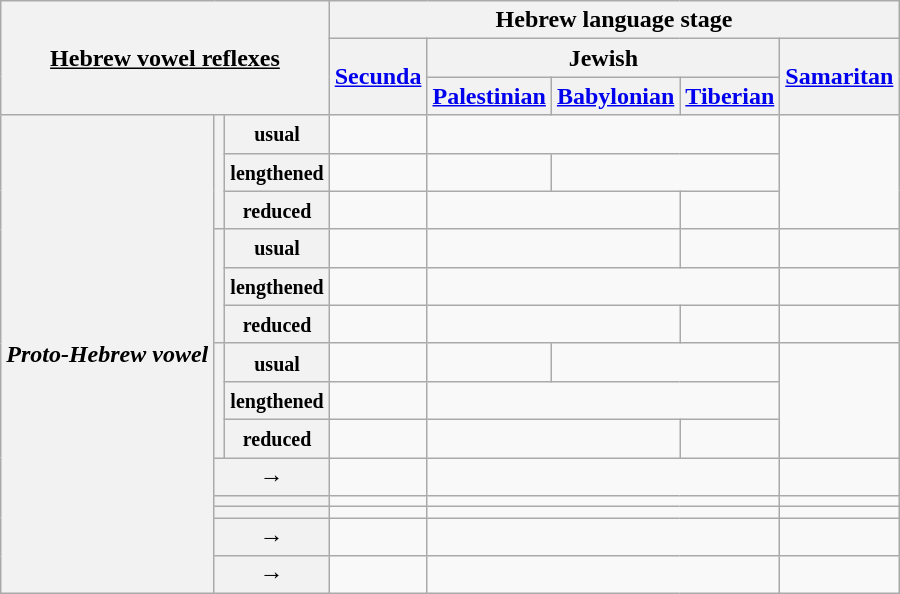<table class="wikitable mw-collapsible">
<tr>
<th colspan="3" rowspan="3"><u>Hebrew vowel reflexes</u></th>
<th colspan="5">Hebrew language stage</th>
</tr>
<tr>
<th rowspan="2"><a href='#'>Secunda</a></th>
<th colspan="3">Jewish</th>
<th rowspan="2"><a href='#'>Samaritan</a></th>
</tr>
<tr>
<th><a href='#'>Palestinian</a></th>
<th><a href='#'>Babylonian</a></th>
<th><a href='#'>Tiberian</a></th>
</tr>
<tr>
<th rowspan="14"><em>Proto-Hebrew vowel</em></th>
<th rowspan="3"></th>
<th><small>usual</small></th>
<td></td>
<td colspan="3"></td>
<td rowspan="3"></td>
</tr>
<tr>
<th><small>lengthened</small></th>
<td></td>
<td></td>
<td colspan="2"></td>
</tr>
<tr>
<th><small>reduced</small></th>
<td></td>
<td colspan="2"></td>
<td></td>
</tr>
<tr>
<th rowspan="3"></th>
<th><small>usual</small></th>
<td></td>
<td colspan="2"></td>
<td></td>
<td></td>
</tr>
<tr>
<th><small>lengthened</small></th>
<td></td>
<td colspan="3"></td>
<td></td>
</tr>
<tr>
<th><small>reduced</small></th>
<td></td>
<td colspan="2"></td>
<td></td>
<td></td>
</tr>
<tr>
<th rowspan="3"></th>
<th><small>usual</small></th>
<td></td>
<td></td>
<td colspan="2"></td>
<td rowspan="3"></td>
</tr>
<tr>
<th><small>lengthened</small></th>
<td></td>
<td colspan="3"></td>
</tr>
<tr>
<th><small>reduced</small></th>
<td></td>
<td colspan="2"></td>
<td></td>
</tr>
<tr>
<th colspan="2">→</th>
<td></td>
<td colspan="3"></td>
<td></td>
</tr>
<tr>
<th colspan="2"></th>
<td></td>
<td colspan="3"></td>
<td></td>
</tr>
<tr>
<th colspan="2"></th>
<td></td>
<td colspan="3"></td>
<td></td>
</tr>
<tr>
<th colspan="2">→</th>
<td></td>
<td colspan="3"></td>
<td></td>
</tr>
<tr>
<th colspan="2">→</th>
<td></td>
<td colspan="3"></td>
<td></td>
</tr>
</table>
